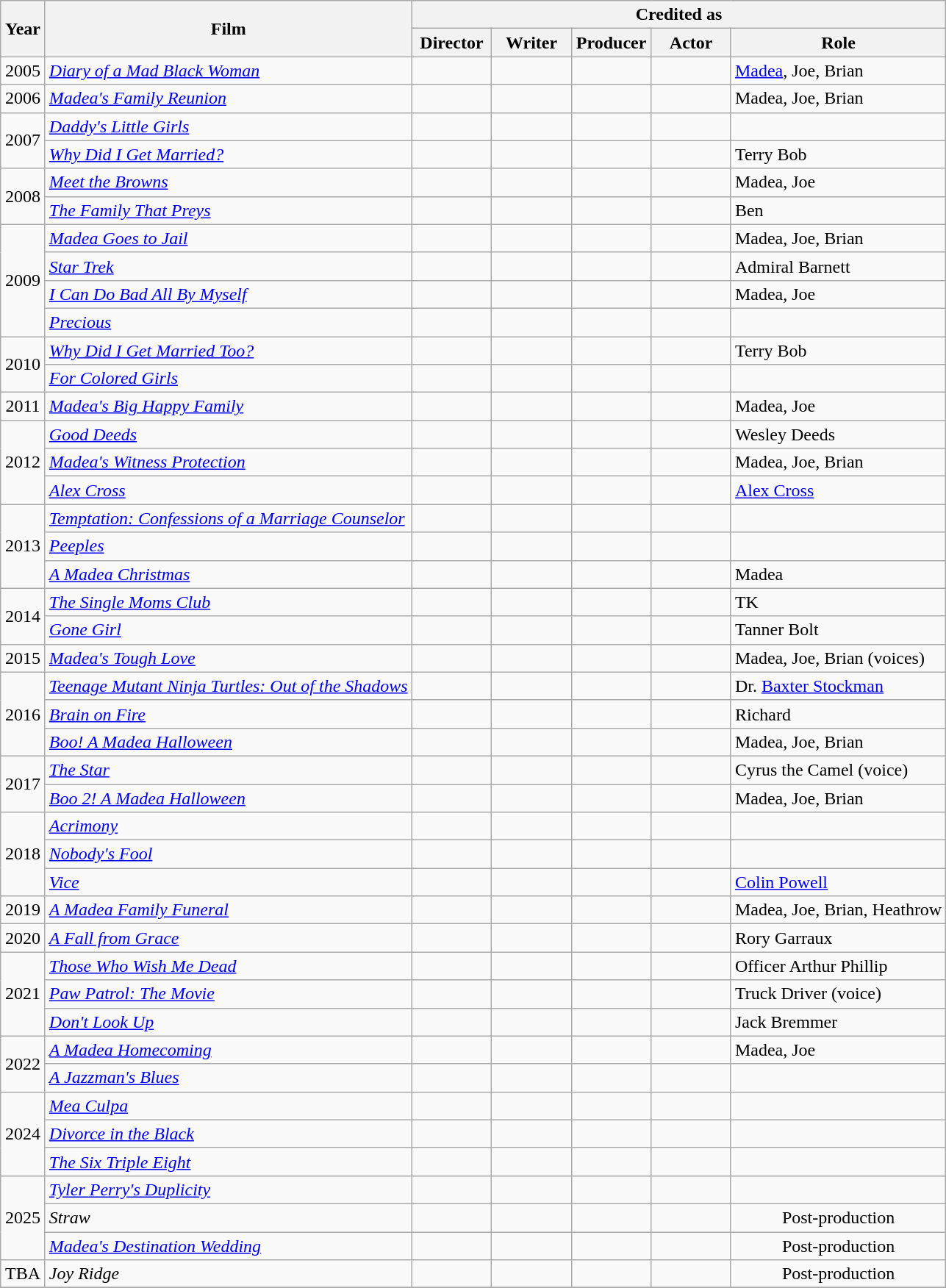<table class="wikitable sortable">
<tr>
<th rowspan="2" style="width:33px;">Year</th>
<th rowspan="2">Film</th>
<th colspan="5" class="unsortable">Credited as</th>
</tr>
<tr>
<th style="width:65px;">Director</th>
<th style="width:65px;">Writer</th>
<th style="width:65px;">Producer</th>
<th style="width:65px;">Actor</th>
<th>Role</th>
</tr>
<tr style="text-align:center;">
<td>2005</td>
<td style="text-align:left;"><em><a href='#'>Diary of a Mad Black Woman</a></em></td>
<td></td>
<td></td>
<td></td>
<td></td>
<td style="text-align:left;"><a href='#'>Madea</a>, Joe, Brian</td>
</tr>
<tr style="text-align:center;">
<td>2006</td>
<td style="text-align:left;"><em><a href='#'>Madea's Family Reunion</a></em></td>
<td></td>
<td></td>
<td></td>
<td></td>
<td style="text-align:left;">Madea, Joe, Brian</td>
</tr>
<tr style="text-align:center;">
<td rowspan=2>2007</td>
<td style="text-align:left;"><em><a href='#'>Daddy's Little Girls</a></em></td>
<td></td>
<td></td>
<td></td>
<td></td>
<td style="text-align:left;"></td>
</tr>
<tr style="text-align:center;">
<td style="text-align:left;"><em><a href='#'>Why Did I Get Married?</a></em></td>
<td></td>
<td></td>
<td></td>
<td></td>
<td style="text-align:left;">Terry Bob</td>
</tr>
<tr style="text-align:center;">
<td rowspan=2>2008</td>
<td style="text-align:left;"><em><a href='#'>Meet the Browns</a></em></td>
<td></td>
<td></td>
<td></td>
<td></td>
<td style="text-align:left;">Madea, Joe</td>
</tr>
<tr style="text-align:center;">
<td style="text-align:left;"><em><a href='#'>The Family That Preys</a></em></td>
<td></td>
<td></td>
<td></td>
<td></td>
<td style="text-align:left;">Ben</td>
</tr>
<tr style="text-align:center;">
<td rowspan=4>2009</td>
<td style="text-align:left;"><em><a href='#'>Madea Goes to Jail</a></em></td>
<td></td>
<td></td>
<td></td>
<td></td>
<td style="text-align:left;">Madea, Joe, Brian</td>
</tr>
<tr style="text-align:center;">
<td style="text-align:left;"><em><a href='#'>Star Trek</a></em></td>
<td></td>
<td></td>
<td></td>
<td></td>
<td style="text-align:left;">Admiral Barnett</td>
</tr>
<tr style="text-align:center;">
<td style="text-align:left;"><em><a href='#'>I Can Do Bad All By Myself</a></em></td>
<td></td>
<td></td>
<td></td>
<td></td>
<td style="text-align:left;">Madea, Joe</td>
</tr>
<tr style="text-align:center;">
<td style="text-align:left;"><em><a href='#'>Precious</a></em></td>
<td></td>
<td></td>
<td></td>
<td></td>
<td style="text-align:left;"></td>
</tr>
<tr style="text-align:center;">
<td rowspan=2>2010</td>
<td style="text-align:left;"><em><a href='#'>Why Did I Get Married Too?</a></em></td>
<td></td>
<td></td>
<td></td>
<td></td>
<td style="text-align:left;">Terry Bob</td>
</tr>
<tr style="text-align:center;">
<td style="text-align:left;"><em><a href='#'>For Colored Girls</a></em></td>
<td></td>
<td></td>
<td></td>
<td></td>
<td style="text-align:left;"></td>
</tr>
<tr style="text-align:center;">
<td>2011</td>
<td style="text-align:left;"><em><a href='#'>Madea's Big Happy Family</a></em></td>
<td></td>
<td></td>
<td></td>
<td></td>
<td style="text-align:left;">Madea, Joe</td>
</tr>
<tr style="text-align:center;">
<td rowspan=3>2012</td>
<td style="text-align:left;"><em><a href='#'>Good Deeds</a></em></td>
<td></td>
<td></td>
<td></td>
<td></td>
<td style="text-align:left;">Wesley Deeds</td>
</tr>
<tr style="text-align:center;">
<td style="text-align:left;"><em><a href='#'>Madea's Witness Protection</a></em></td>
<td></td>
<td></td>
<td></td>
<td></td>
<td style="text-align:left;">Madea, Joe, Brian</td>
</tr>
<tr style="text-align:center;">
<td style="text-align:left;"><em><a href='#'>Alex Cross</a></em></td>
<td></td>
<td></td>
<td></td>
<td></td>
<td style="text-align:left;"><a href='#'>Alex Cross</a></td>
</tr>
<tr style="text-align:center;">
<td rowspan=3>2013</td>
<td style="text-align:left;"><em><a href='#'>Temptation: Confessions of a Marriage Counselor</a></em></td>
<td></td>
<td></td>
<td></td>
<td></td>
<td style="text-align:left;"></td>
</tr>
<tr style="text-align:center;">
<td style="text-align:left;"><em><a href='#'>Peeples</a></em></td>
<td></td>
<td></td>
<td></td>
<td></td>
<td style="text-align:left;"></td>
</tr>
<tr style="text-align:center;">
<td style="text-align:left;"><em><a href='#'>A Madea Christmas</a></em></td>
<td></td>
<td></td>
<td></td>
<td></td>
<td style="text-align:left;">Madea</td>
</tr>
<tr style="text-align:center;">
<td rowspan=2>2014</td>
<td style="text-align:left;"><em><a href='#'>The Single Moms Club</a></em></td>
<td></td>
<td></td>
<td></td>
<td></td>
<td style="text-align:left;">TK</td>
</tr>
<tr style="text-align:center;">
<td style="text-align:left;"><em><a href='#'>Gone Girl</a></em></td>
<td></td>
<td></td>
<td></td>
<td></td>
<td style="text-align:left;">Tanner Bolt</td>
</tr>
<tr style="text-align:center;">
<td>2015</td>
<td style="text-align:left;"><em><a href='#'>Madea's Tough Love</a></em></td>
<td></td>
<td></td>
<td></td>
<td></td>
<td style="text-align:left;">Madea, Joe, Brian (voices)</td>
</tr>
<tr style="text-align:center;">
<td rowspan=3>2016</td>
<td style="text-align:left;"><em><a href='#'>Teenage Mutant Ninja Turtles: Out of the Shadows</a></em></td>
<td></td>
<td></td>
<td></td>
<td></td>
<td style="text-align:left;">Dr. <a href='#'>Baxter Stockman</a></td>
</tr>
<tr style="text-align:center;">
<td style="text-align:left;"><em><a href='#'>Brain on Fire</a></em></td>
<td></td>
<td></td>
<td></td>
<td></td>
<td style="text-align:left;">Richard</td>
</tr>
<tr style="text-align:center;">
<td style="text-align:left;"><em><a href='#'>Boo! A Madea Halloween</a></em></td>
<td></td>
<td></td>
<td></td>
<td></td>
<td style="text-align:left;">Madea, Joe, Brian</td>
</tr>
<tr style="text-align:center;">
<td rowspan=2>2017</td>
<td style="text-align:left;"><em><a href='#'>The Star</a></em></td>
<td></td>
<td></td>
<td></td>
<td></td>
<td style="text-align:left;">Cyrus the Camel (voice)</td>
</tr>
<tr style="text-align:center;">
<td style="text-align:left;"><em><a href='#'>Boo 2! A Madea Halloween</a></em></td>
<td></td>
<td></td>
<td></td>
<td></td>
<td style="text-align:left;">Madea, Joe, Brian</td>
</tr>
<tr style="text-align:center;">
<td rowspan=3>2018</td>
<td style="text-align:left;"><em><a href='#'>Acrimony</a></em></td>
<td></td>
<td></td>
<td></td>
<td></td>
<td style="text-align:left;"></td>
</tr>
<tr style="text-align:center;">
<td style="text-align:left;"><em><a href='#'>Nobody's Fool</a></em></td>
<td></td>
<td></td>
<td></td>
<td></td>
<td style="text-align:left;"></td>
</tr>
<tr style="text-align:center;">
<td style="text-align:left;"><em><a href='#'>Vice</a></em></td>
<td></td>
<td></td>
<td></td>
<td></td>
<td style="text-align:left;"><a href='#'>Colin Powell</a></td>
</tr>
<tr style="text-align:center;">
<td>2019</td>
<td style="text-align:left;"><em><a href='#'>A Madea Family Funeral</a></em></td>
<td></td>
<td></td>
<td></td>
<td></td>
<td style="text-align:left;">Madea, Joe, Brian, Heathrow</td>
</tr>
<tr style="text-align:center;">
<td>2020</td>
<td style="text-align:left;"><em><a href='#'>A Fall from Grace</a></em></td>
<td></td>
<td></td>
<td></td>
<td></td>
<td style="text-align:left;">Rory Garraux</td>
</tr>
<tr style="text-align:center;">
<td rowspan="3">2021</td>
<td style="text-align:left;"><em><a href='#'>Those Who Wish Me Dead</a></em></td>
<td></td>
<td></td>
<td></td>
<td></td>
<td style="text-align:left;">Officer Arthur Phillip</td>
</tr>
<tr>
<td style="text-align:left;"><em><a href='#'>Paw Patrol: The Movie</a></em></td>
<td></td>
<td></td>
<td></td>
<td></td>
<td style="text-align:left;">Truck Driver (voice)</td>
</tr>
<tr style="text-align:center;">
<td style="text-align:left;"><em><a href='#'>Don't Look Up</a></em></td>
<td></td>
<td></td>
<td></td>
<td></td>
<td style="text-align:left;">Jack Bremmer</td>
</tr>
<tr style="text-align:center;">
<td rowspan=2>2022</td>
<td style="text-align:left;"><em><a href='#'>A Madea Homecoming</a></em></td>
<td></td>
<td></td>
<td></td>
<td></td>
<td style="text-align:left;">Madea, Joe</td>
</tr>
<tr style="text-align:center;">
<td style="text-align:left;"><em><a href='#'>A Jazzman's Blues</a></em></td>
<td></td>
<td></td>
<td></td>
<td></td>
<td></td>
</tr>
<tr style="text-align:center;">
<td rowspan="3">2024</td>
<td style="text-align:left;"><em><a href='#'>Mea Culpa</a></em></td>
<td></td>
<td></td>
<td></td>
<td></td>
<td></td>
</tr>
<tr style="text-align:center;">
<td style="text-align:left;"><em><a href='#'>Divorce in the Black</a></em></td>
<td></td>
<td></td>
<td></td>
<td></td>
<td></td>
</tr>
<tr style="text-align:center;">
<td style="text-align:left;"><em><a href='#'>The Six Triple Eight</a></em></td>
<td></td>
<td></td>
<td></td>
<td></td>
<td></td>
</tr>
<tr style="text-align:center;">
<td rowspan="3">2025</td>
<td style="text-align:left;"><em><a href='#'>Tyler Perry's Duplicity</a></em></td>
<td></td>
<td></td>
<td></td>
<td></td>
<td></td>
</tr>
<tr style="text-align: center;">
<td style="text-align: left;"><em>Straw</em></td>
<td></td>
<td></td>
<td></td>
<td></td>
<td>Post-production</td>
</tr>
<tr style="text-align:center;">
<td style="text-align:left;"><em><a href='#'>Madea's Destination Wedding</a></em></td>
<td></td>
<td></td>
<td></td>
<td></td>
<td>Post-production</td>
</tr>
<tr style="text-align:center;"style="text-align:center;">
<td>TBA</td>
<td style="text-align:left;"><em>Joy Ridge</em></td>
<td></td>
<td></td>
<td></td>
<td></td>
<td>Post-production</td>
</tr>
<tr>
</tr>
</table>
